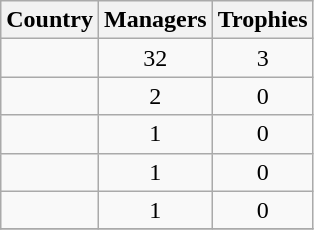<table class="wikitable sortable">
<tr>
<th>Country</th>
<th>Managers</th>
<th>Trophies</th>
</tr>
<tr>
<td align=center></td>
<td align=center>32</td>
<td align=center>3</td>
</tr>
<tr>
<td align=center></td>
<td align=center>2</td>
<td align=center>0</td>
</tr>
<tr>
<td align=center></td>
<td align=center>1</td>
<td align=center>0</td>
</tr>
<tr>
<td align=center></td>
<td align=center>1</td>
<td align=center>0</td>
</tr>
<tr>
<td align=center></td>
<td align=center>1</td>
<td align=center>0</td>
</tr>
<tr>
</tr>
</table>
